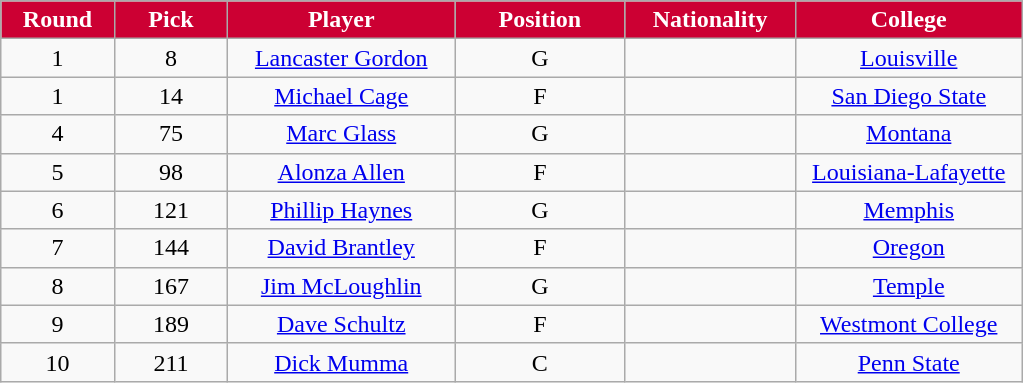<table class="wikitable sortable sortable">
<tr>
<th style="background:#CC0033; color:#FFFFFF" width="10%">Round</th>
<th style="background:#CC0033; color:#FFFFFF" width="10%">Pick</th>
<th style="background:#CC0033; color:#FFFFFF" width="20%">Player</th>
<th style="background:#CC0033; color:#FFFFFF" width="15%">Position</th>
<th style="background:#CC0033; color:#FFFFFF" width="15%">Nationality</th>
<th style="background:#CC0033; color:#FFFFFF" width="20%">College</th>
</tr>
<tr style="text-align: center">
<td>1</td>
<td>8</td>
<td><a href='#'>Lancaster Gordon</a></td>
<td>G</td>
<td></td>
<td><a href='#'>Louisville</a></td>
</tr>
<tr style="text-align: center">
<td>1</td>
<td>14</td>
<td><a href='#'>Michael Cage</a></td>
<td>F</td>
<td></td>
<td><a href='#'>San Diego State</a></td>
</tr>
<tr style="text-align: center">
<td>4</td>
<td>75</td>
<td><a href='#'>Marc Glass</a></td>
<td>G</td>
<td></td>
<td><a href='#'>Montana</a></td>
</tr>
<tr style="text-align: center">
<td>5</td>
<td>98</td>
<td><a href='#'>Alonza Allen</a></td>
<td>F</td>
<td></td>
<td><a href='#'>Louisiana-Lafayette</a></td>
</tr>
<tr style="text-align: center">
<td>6</td>
<td>121</td>
<td><a href='#'>Phillip Haynes</a></td>
<td>G</td>
<td></td>
<td><a href='#'>Memphis</a></td>
</tr>
<tr style="text-align: center">
<td>7</td>
<td>144</td>
<td><a href='#'>David Brantley</a></td>
<td>F</td>
<td></td>
<td><a href='#'>Oregon</a></td>
</tr>
<tr style="text-align: center">
<td>8</td>
<td>167</td>
<td><a href='#'>Jim McLoughlin</a></td>
<td>G</td>
<td></td>
<td><a href='#'>Temple</a></td>
</tr>
<tr style="text-align: center">
<td>9</td>
<td>189</td>
<td><a href='#'>Dave Schultz</a></td>
<td>F</td>
<td></td>
<td><a href='#'>Westmont College</a></td>
</tr>
<tr style="text-align: center">
<td>10</td>
<td>211</td>
<td><a href='#'>Dick Mumma</a></td>
<td>C</td>
<td></td>
<td><a href='#'>Penn State</a></td>
</tr>
</table>
